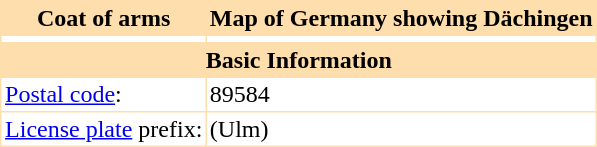<table border="0" cellpadding="2" cellspacing="1" style="float:right; empty-cells:show; margin-left:1em; margin-bottom:0.5em; background:#FFDEAD;">
<tr bgcolor="#FFDEAD">
<th>Coat of arms</th>
<th>Map of Germany showing Dächingen</th>
</tr>
<tr bgcolor="#FFFFFF">
<th align="center"></th>
<th align=center"></th>
</tr>
<tr>
<th colspan="2" bgcolor="#ffdead">Basic Information</th>
</tr>
<tr bgcolor="#FFFFFF">
<td><a href='#'>Postal code</a>:</td>
<td>89584</td>
</tr>
<tr bgcolor="#FFFFFF">
<td><a href='#'>License plate</a> prefix:</td>
<td> (Ulm)</td>
</tr>
</table>
